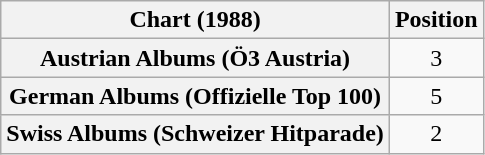<table class="wikitable sortable plainrowheaders" style="text-align:center">
<tr>
<th scope="col">Chart (1988)</th>
<th scope="col">Position</th>
</tr>
<tr>
<th scope="row">Austrian Albums (Ö3 Austria)</th>
<td>3</td>
</tr>
<tr>
<th scope="row">German Albums (Offizielle Top 100)</th>
<td>5</td>
</tr>
<tr>
<th scope="row">Swiss Albums (Schweizer Hitparade)</th>
<td>2</td>
</tr>
</table>
